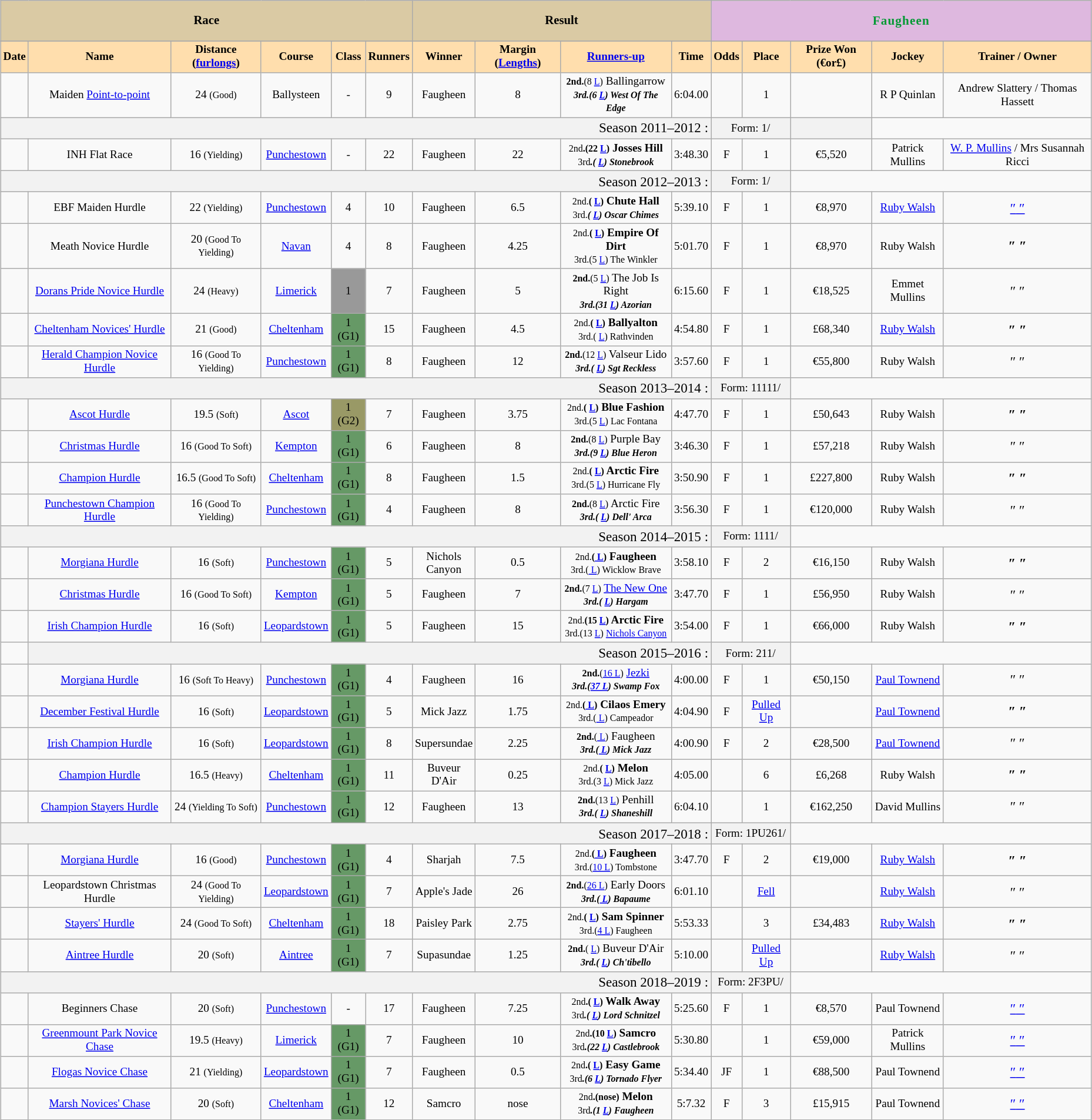<table class = "wikitable sortable" | border="1" cellpadding="1" style="text-align:center; margin-left:1em; float:center; border-collapse: collapse; font-size:80%">
<tr>
<th colspan="6" style="background-color: #dacaa4; height:40px;font-size:90%"><big>Race</big></th>
<th colspan="4" style="background-color: #dacaa4;height:40px;font-size:90%"><big>Result</big></th>
<th colspan="5" style="background-color: #DEB8DF; color:#009933; letter-spacing: 0.75px;height:40px;font-size:92%"><big>Faugheen</big></th>
</tr>
<tr>
</tr>
<tr style="background:#FAEBD7; text-align:center;">
<th style="background-color:#ffdead;">Date</th>
<th style="background-color:#ffdead;" class="unsortable">Name</th>
<th style="background-color:#ffdead;">Distance (<a href='#'>furlongs</a>)</th>
<th style="background-color:#ffdead;">Course</th>
<th style="background-color:#ffdead;">Class</th>
<th style="background-color:#ffdead;" data-sort-type="number">Runners</th>
<th style="background-color:#ffdead;" width="60px">Winner</th>
<th style="background-color:#ffdead;" data-sort-type="number">Margin (<a href='#'>Lengths</a>)</th>
<th style="background-color:#ffdead;" class="unsortable" width="120px"><a href='#'>Runners-up</a></th>
<th style="background-color:#ffdead;">Time</th>
<th style="background-color:#ffdead; ">Odds</th>
<th style="background-color:#ffdead; " data-sort-type="number">Place</th>
<th style="background-color:#ffdead; " data-sort-type="number">Prize Won (€or£)</th>
<th style="background-color:#ffdead; ">Jockey</th>
<th style="background-color:#ffdead;  ">Trainer / Owner</th>
</tr>
<tr>
<td cellpadding="3" style="text-align:right;"><a href='#'></a></td>
<td>Maiden <a href='#'>Point-to-point</a></td>
<td>24 <small>(Good)</small></td>
<td>Ballysteen</td>
<td>-</td>
<td>9</td>
<td>Faugheen</td>
<td>8</td>
<td><small><strong>2nd.</strong>(8 <a href='#'>L</a>)</small> Ballingarrow<br><small><strong><em>3rd<em>.<strong>(6 <a href='#'>L</a>) West Of The Edge</small></td>
<td>6:04.00</td>
<td></td>
<td>1</td>
<td></td>
<td>R P Quinlan</td>
<td>Andrew Slattery  / Thomas Hassett </td>
</tr>
<tr>
<th colspan="10" style="text-align:right;font-weight: normal;"><big>Season 2011–2012 :</big></th>
<th colspan="2" style="text-align:center;font-weight: normal;">Form: 1/</th>
<th style="text-align:center;font-weight: normal;"></th>
</tr>
<tr>
<td style="text-align:right;"><a href='#'></a></td>
<td>INH Flat Race</td>
<td>16 <small>(Yielding)</small></td>
<td><a href='#'>Punchestown</a></td>
<td>-</td>
<td>22</td>
<td>Faugheen</td>
<td>22</td>
<td><small></strong>2nd<strong>.(22 <a href='#'>L</a>)</small> Josses Hill<br><small></em></strong>3rd<strong><em>.( <a href='#'>L</a>) Stonebrook</small></td>
<td>3:48.30</td>
<td>F</td>
<td>1</td>
<td>€5,520</td>
<td>Patrick Mullins</td>
<td><a href='#'>W. P. Mullins</a> / Mrs Susannah Ricci</td>
</tr>
<tr>
<th colspan="10" style="text-align:right;font-weight: normal;"><big>Season 2012–2013 :</big></th>
<th colspan="2" style="text-align:center;font-weight: normal;">Form: 1/</th>
</tr>
<tr>
<td style="text-align:right;"><a href='#'></a></td>
<td>EBF Maiden Hurdle</td>
<td>22 <small>(Yielding)</small></td>
<td><a href='#'>Punchestown</a></td>
<td>4</td>
<td>10</td>
<td>Faugheen</td>
<td>6.5</td>
<td><small></strong>2nd.<strong>( <a href='#'>L</a>)</small> Chute Hall<br><small></em></strong>3rd.<strong><em>( <a href='#'>L</a>) Oscar Chimes</small></td>
<td>5:39.10</td>
<td>F</td>
<td>1</td>
<td>€8,970</td>
<td><a href='#'>Ruby Walsh</a></td>
<td><a href='#'><big> </strong>″<strong> </strong>″<strong> </big></a></td>
</tr>
<tr>
<td style="text-align:right;"><a href='#'></a></td>
<td>Meath Novice Hurdle</td>
<td>20 <small>(Good To Yielding)</small></td>
<td><a href='#'>Navan</a></td>
<td>4</td>
<td>8</td>
<td>Faugheen</td>
<td>4.25</td>
<td><small></strong>2nd.<strong>( <a href='#'>L</a>)</small> Empire Of Dirt <br><small></em></strong>3rd</em>.</strong>(5 <a href='#'>L</a>) The Winkler </small></td>
<td>5:01.70</td>
<td>F</td>
<td>1</td>
<td>€8,970</td>
<td>Ruby Walsh</td>
<td><big> <strong>″</strong> <strong>″</strong> </big></td>
</tr>
<tr>
<td style="text-align:right;"><a href='#'></a></td>
<td><a href='#'>Dorans Pride Novice Hurdle</a></td>
<td>24 <small>(Heavy)</small></td>
<td><a href='#'>Limerick</a></td>
<td style="background:#999999;">1  </td>
<td>7</td>
<td>Faugheen</td>
<td>5</td>
<td><small><strong>2nd.</strong>(5 <a href='#'>L</a>)</small> The Job Is Right<br><small><strong><em>3rd<em>.<strong>(31 <a href='#'>L</a>) Azorian </small></td>
<td>6:15.60</td>
<td>F</td>
<td>1</td>
<td>€18,525</td>
<td>Emmet Mullins</td>
<td><big> </strong>″<strong> </strong>″<strong> </big></td>
</tr>
<tr>
<td style="text-align:right;"><a href='#'></a></td>
<td><a href='#'>Cheltenham Novices' Hurdle</a></td>
<td>21 <small>(Good)</small></td>
<td><a href='#'>Cheltenham</a></td>
<td style="background:#669966;">1 (G1)</td>
<td>15</td>
<td>Faugheen</td>
<td>4.5</td>
<td><small></strong>2nd.<strong>( <a href='#'>L</a>)</small> Ballyalton <br><small></em></strong>3rd</em>.</strong>( <a href='#'>L</a>) Rathvinden </small></td>
<td>4:54.80</td>
<td>F</td>
<td>1</td>
<td>£68,340</td>
<td><a href='#'>Ruby Walsh</a></td>
<td><big> <strong>″</strong> <strong>″</strong> </big></td>
</tr>
<tr>
<td style="text-align:right;"><a href='#'></a></td>
<td><a href='#'>Herald Champion Novice Hurdle</a></td>
<td>16 <small>(Good To Yielding)</small></td>
<td><a href='#'>Punchestown</a></td>
<td style="background:#669966;">1 (G1)</td>
<td>8</td>
<td>Faugheen</td>
<td>12</td>
<td><small><strong>2nd.</strong>(12 <a href='#'>L</a>)</small> Valseur Lido <br> <small><strong><em>3rd<em>.<strong>( <a href='#'>L</a>) Sgt Reckless </small></td>
<td>3:57.60</td>
<td>F</td>
<td>1</td>
<td>€55,800</td>
<td>Ruby Walsh</td>
<td><big> </strong>″<strong> </strong>″<strong> </big></td>
</tr>
<tr>
<th colspan="10" style="text-align:right;font-weight: normal;"><big>Season 2013–2014 :</big></th>
<th colspan="2" style="text-align:center;font-weight: normal;">Form: 11111/</th>
</tr>
<tr>
<td style="text-align:right;"><a href='#'></a></td>
<td><a href='#'>Ascot Hurdle</a></td>
<td>19.5 <small>(Soft)</small></td>
<td><a href='#'>Ascot</a></td>
<td style="background:#999966;">1 (G2)</td>
<td>7</td>
<td>Faugheen</td>
<td>3.75</td>
<td><small></strong>2nd.<strong>( <a href='#'>L</a>)</small> Blue Fashion <br> <small></em></strong>3rd</em>.</strong>(5 <a href='#'>L</a>) Lac Fontana </small></td>
<td>4:47.70</td>
<td>F</td>
<td>1</td>
<td>£50,643</td>
<td>Ruby Walsh</td>
<td><big> <strong>″</strong> <strong>″</strong> </big></td>
</tr>
<tr>
<td style="text-align:right;"><a href='#'></a></td>
<td><a href='#'>Christmas Hurdle</a></td>
<td>16 <small>(Good To Soft)</small></td>
<td><a href='#'>Kempton</a></td>
<td style="background:#669966;">1 (G1)</td>
<td>6</td>
<td>Faugheen</td>
<td>8</td>
<td><small><strong>2nd.</strong>(8 <a href='#'>L</a>)</small> Purple Bay <br> <small><strong><em>3rd<em>.<strong>(9 <a href='#'>L</a>) Blue Heron </small></td>
<td>3:46.30</td>
<td>F</td>
<td>1</td>
<td>£57,218</td>
<td>Ruby Walsh</td>
<td><big> </strong>″<strong> </strong>″<strong> </big></td>
</tr>
<tr>
<td style="text-align:right;"><a href='#'></a></td>
<td><a href='#'>Champion Hurdle</a></td>
<td>16.5 <small>(Good To Soft)</small></td>
<td><a href='#'>Cheltenham</a></td>
<td style="background:#669966;">1 (G1)</td>
<td>8</td>
<td>Faugheen</td>
<td>1.5</td>
<td><small></strong>2nd.<strong>( <a href='#'>L</a>)</small> Arctic Fire <br> <small></em></strong>3rd</em>.</strong>(5 <a href='#'>L</a>) Hurricane Fly </small></td>
<td>3:50.90</td>
<td>F</td>
<td>1</td>
<td>£227,800</td>
<td>Ruby Walsh</td>
<td><big> <strong>″</strong> <strong>″</strong> </big></td>
</tr>
<tr>
<td style="text-align:right;"><a href='#'></a></td>
<td><a href='#'>Punchestown Champion Hurdle</a></td>
<td>16 <small>(Good To Yielding)</small></td>
<td><a href='#'>Punchestown</a></td>
<td style="background:#669966;">1 (G1)</td>
<td>4</td>
<td>Faugheen</td>
<td>8</td>
<td><small><strong>2nd.</strong>(8 <a href='#'>L</a>)</small> Arctic Fire <br> <small><strong><em>3rd<em>.<strong>( <a href='#'>L</a>) Dell' Arca </small></td>
<td>3:56.30</td>
<td>F</td>
<td>1</td>
<td>€120,000</td>
<td>Ruby Walsh</td>
<td><big> </strong>″<strong> </strong>″<strong> </big></td>
</tr>
<tr>
<th colspan="10" style="text-align:right;font-weight: normal;"><big>Season 2014–2015 :</big></th>
<th colspan="2" style="text-align:center;font-weight: normal;">Form: 1111/</th>
</tr>
<tr>
<td style="text-align:right;"><a href='#'></a></td>
<td><a href='#'>Morgiana Hurdle</a></td>
<td>16 <small>(Soft)</small></td>
<td><a href='#'>Punchestown</a></td>
<td style="background:#669966;">1 (G1)</td>
<td>5</td>
<td>Nichols Canyon</td>
<td>0.5</td>
<td><small></strong>2nd.<strong>(<a href='#'> L</a>)</small> Faugheen <br> <small></em></strong>3rd</em>.</strong>(<a href='#'> L</a>) Wicklow Brave </small></td>
<td>3:58.10</td>
<td>F</td>
<td>2</td>
<td>€16,150</td>
<td>Ruby Walsh</td>
<td><big> <strong>″</strong> <strong>″</strong> </big></td>
</tr>
<tr>
<td style="text-align:right;"><a href='#'></a></td>
<td><a href='#'>Christmas Hurdle</a></td>
<td>16 <small>(Good To Soft)</small></td>
<td><a href='#'>Kempton</a></td>
<td style="background:#669966;">1 (G1)</td>
<td>5</td>
<td>Faugheen</td>
<td>7</td>
<td><small><strong>2nd.</strong>(7 <a href='#'>L</a>)</small> <a href='#'>The New One</a> <br> <small><strong><em>3rd<em>.<strong>( <a href='#'>L</a>) Hargam </small></td>
<td>3:47.70</td>
<td>F</td>
<td>1</td>
<td>£56,950</td>
<td>Ruby Walsh</td>
<td><big> </strong>″<strong> </strong>″<strong> </big></td>
</tr>
<tr>
<td style="text-align:right;"><a href='#'></a></td>
<td><a href='#'>Irish Champion Hurdle</a></td>
<td>16 <small>(Soft)</small></td>
<td><a href='#'>Leopardstown</a></td>
<td style="background:#669966;">1 (G1)</td>
<td>5</td>
<td>Faugheen</td>
<td>15</td>
<td><small></strong>2nd.<strong>(15 <a href='#'>L</a>)</small> Arctic Fire <br> <small></em></strong>3rd</em>.</strong>(13 <a href='#'>L</a>) <a href='#'>Nichols Canyon</a></small></td>
<td>3:54.00</td>
<td>F</td>
<td>1</td>
<td>€66,000</td>
<td>Ruby Walsh</td>
<td><big> <strong>″</strong> <strong>″</strong> </big></td>
</tr>
<tr>
<td style="text-align:right;"><a href='#'></a></td>
<th colspan="9" style="text-align:right;font-weight: normal;"><big>Season 2015–2016 :</big></th>
<th colspan="2" style="text-align:center;font-weight: normal;">Form: 211/</th>
</tr>
<tr>
<td style="text-align:right;"><a href='#'></a></td>
<td><a href='#'>Morgiana Hurdle</a></td>
<td>16 <small>(Soft To Heavy)</small></td>
<td><a href='#'>Punchestown</a></td>
<td style="background:#669966;">1 (G1)</td>
<td>4</td>
<td>Faugheen</td>
<td>16</td>
<td><small><strong>2nd.</strong>(<a href='#'>16 L</a>)</small> <a href='#'>Jezki</a><br> <small><strong><em>3rd<em>.<strong>(<a href='#'>37 L</a>) Swamp Fox </small></td>
<td>4:00.00</td>
<td>F</td>
<td>1</td>
<td>€50,150</td>
<td><a href='#'>Paul Townend</a></td>
<td><big> </strong>″<strong> </strong>″<strong> </big></td>
</tr>
<tr>
<td style="text-align:right;"><a href='#'></a></td>
<td><a href='#'>December Festival Hurdle</a></td>
<td>16 <small>(Soft)</small></td>
<td><a href='#'>Leopardstown</a></td>
<td style="background:#669966;">1 (G1)</td>
<td>5</td>
<td>Mick Jazz</td>
<td>1.75</td>
<td><small></strong>2nd.<strong>(<a href='#'> L</a>)</small> Cilaos Emery <br> <small></em></strong>3rd</em>.</strong>(<a href='#'> L</a>) Campeador </small></td>
<td>4:04.90</td>
<td>F</td>
<td><a href='#'>Pulled Up</a></td>
<td></td>
<td><a href='#'>Paul Townend</a></td>
<td><big> <strong>″</strong> <strong>″</strong> </big></td>
</tr>
<tr>
<td style="text-align:right;"><a href='#'></a></td>
<td><a href='#'>Irish Champion Hurdle</a></td>
<td>16 <small>(Soft)</small></td>
<td><a href='#'>Leopardstown</a></td>
<td style="background:#669966;">1 (G1)</td>
<td>8</td>
<td>Supersundae</td>
<td>2.25</td>
<td><small><strong>2nd.</strong>(<a href='#'> L</a>)</small> Faugheen <br> <small><strong><em>3rd<em>.<strong>(<a href='#'> L</a>) Mick Jazz </small></td>
<td>4:00.90</td>
<td>F</td>
<td>2</td>
<td>€28,500</td>
<td><a href='#'>Paul Townend</a></td>
<td><big> </strong>″<strong> </strong>″<strong> </big></td>
</tr>
<tr>
<td style="text-align:right;"><a href='#'></a></td>
<td><a href='#'>Champion Hurdle</a></td>
<td>16.5 <small>(Heavy)</small></td>
<td><a href='#'>Cheltenham</a></td>
<td style="background:#669966;">1 (G1)</td>
<td>11</td>
<td>Buveur D'Air</td>
<td>0.25</td>
<td><small></strong>2nd.<strong>( <a href='#'>L</a>)</small> Melon <br> <small></em></strong>3rd</em>.</strong>(3 <a href='#'>L</a>) Mick Jazz </small></td>
<td>4:05.00</td>
<td></td>
<td>6</td>
<td>£6,268</td>
<td>Ruby Walsh</td>
<td><big> <strong>″</strong> <strong>″</strong> </big></td>
</tr>
<tr>
<td style="text-align:right;"><a href='#'></a></td>
<td><a href='#'>Champion Stayers Hurdle</a></td>
<td>24 <small>(Yielding To Soft)</small></td>
<td><a href='#'>Punchestown</a></td>
<td style="background:#669966;">1 (G1)</td>
<td>12</td>
<td>Faugheen</td>
<td>13</td>
<td><small><strong>2nd.</strong>(13 <a href='#'>L</a>)</small> Penhill <br> <small><strong><em>3rd<em>.<strong>( <a href='#'>L</a>) Shaneshill </small></td>
<td>6:04.10</td>
<td></td>
<td>1</td>
<td>€162,250</td>
<td>David Mullins</td>
<td><big> </strong>″<strong> </strong>″<strong> </big></td>
</tr>
<tr>
<th colspan="10" style="text-align:right;font-weight: normal;"><big>Season 2017–2018 :</big></th>
<th colspan="2" style="text-align:center;font-weight: normal;">Form: 1PU261/</th>
</tr>
<tr>
<td style="text-align:right;"><a href='#'></a></td>
<td><a href='#'>Morgiana Hurdle</a></td>
<td>16 <small>(Good)</small></td>
<td><a href='#'>Punchestown</a></td>
<td style="background:#669966;">1 (G1)</td>
<td>4</td>
<td>Sharjah</td>
<td>7.5</td>
<td><small></strong>2nd.<strong>(<a href='#'> L</a>)</small> Faugheen <br> <small></em></strong>3rd</em>.</strong>(<a href='#'>10 L</a>) Tombstone </small></td>
<td>3:47.70</td>
<td>F</td>
<td>2</td>
<td>€19,000</td>
<td><a href='#'>Ruby Walsh</a></td>
<td><big> <strong>″</strong> <strong>″</strong> </big></td>
</tr>
<tr>
<td style="text-align:right;"><a href='#'></a></td>
<td>Leopardstown Christmas Hurdle</td>
<td>24 <small>(Good To Yielding)</small></td>
<td><a href='#'>Leopardstown</a></td>
<td style="background:#669966;">1 (G1)</td>
<td>7</td>
<td>Apple's Jade</td>
<td>26</td>
<td><small><strong>2nd.</strong>(<a href='#'>26 L</a>)</small> Early Doors <br> <small><strong><em>3rd<em>.<strong>(<a href='#'> L</a>) Bapaume </small></td>
<td>6:01.10</td>
<td></td>
<td><a href='#'>Fell</a></td>
<td></td>
<td><a href='#'>Ruby Walsh</a></td>
<td><big> </strong>″<strong> </strong>″<strong> </big></td>
</tr>
<tr>
<td style="text-align:right;"><a href='#'></a></td>
<td><a href='#'>Stayers' Hurdle</a></td>
<td>24 <small>(Good To Soft)</small></td>
<td><a href='#'>Cheltenham</a></td>
<td style="background:#669966;">1 (G1)</td>
<td>18</td>
<td>Paisley Park</td>
<td>2.75</td>
<td><small></strong>2nd.<strong>( <a href='#'>L</a>)</small> Sam Spinner <br><small></em></strong>3rd</em>.</strong>(<a href='#'>4 L</a>) Faugheen </small></td>
<td>5:53.33</td>
<td></td>
<td>3</td>
<td>£34,483</td>
<td><a href='#'>Ruby Walsh</a></td>
<td><big> <strong>″</strong> <strong>″</strong> </big></td>
</tr>
<tr>
<td style="text-align:right;"><a href='#'></a></td>
<td><a href='#'>Aintree Hurdle</a></td>
<td>20 <small>(Soft)</small></td>
<td><a href='#'>Aintree</a></td>
<td style="background:#669966;">1 (G1)</td>
<td>7</td>
<td>Supasundae</td>
<td>1.25</td>
<td><small><strong>2nd.</strong>( <a href='#'>L</a>)</small> Buveur D'Air <br><small><strong><em>3rd<em>.<strong>( <a href='#'>L</a>) Ch'tibello </small></td>
<td>5:10.00</td>
<td></td>
<td><a href='#'>Pulled Up</a></td>
<td></td>
<td><a href='#'>Ruby Walsh</a></td>
<td><big> </strong>″<strong> </strong>″<strong> </big></td>
</tr>
<tr>
<th colspan="10" style="text-align:right;font-weight: normal;"><big>Season 2018–2019 :</big></th>
<th colspan="2" style="text-align:center;font-weight: normal;">Form: 2F3PU/</th>
</tr>
<tr>
<td style="text-align:right;"><a href='#'></a></td>
<td>Beginners Chase</td>
<td>20 <small>(Soft)</small></td>
<td><a href='#'>Punchestown</a></td>
<td>-</td>
<td>17</td>
<td>Faugheen</td>
<td>7.25</td>
<td><small></strong>2nd<strong>.( <a href='#'>L</a>)</small> Walk Away<br><small></em></strong>3rd<strong><em>.( <a href='#'>L</a>) Lord Schnitzel</small></td>
<td>5:25.60</td>
<td>F</td>
<td>1</td>
<td>€8,570</td>
<td>Paul Townend</td>
<td><a href='#'><big> </strong>″<strong> </strong>″<strong> </big></a></td>
</tr>
<tr>
<td style="text-align:right;"><a href='#'></a></td>
<td><a href='#'>Greenmount Park Novice Chase</a></td>
<td>19.5 <small>(Heavy)</small></td>
<td><a href='#'>Limerick</a></td>
<td style="background:#669966;">1 (G1)</td>
<td>7</td>
<td>Faugheen</td>
<td>10</td>
<td><small></strong>2nd<strong>.(10 <a href='#'>L</a>)</small> Samcro<br><small></em></strong>3rd<strong><em>.(22 <a href='#'>L</a>) Castlebrook</small></td>
<td>5:30.80</td>
<td></td>
<td>1</td>
<td>€59,000</td>
<td>Patrick Mullins</td>
<td><a href='#'><big> </strong>″<strong> </strong>″<strong> </big></a></td>
</tr>
<tr>
<td style="text-align:right;"><a href='#'></a></td>
<td><a href='#'>Flogas Novice Chase</a></td>
<td>21 <small>(Yielding)</small></td>
<td><a href='#'>Leopardstown</a></td>
<td style="background:#669966;">1 (G1)</td>
<td>7</td>
<td>Faugheen</td>
<td>0.5</td>
<td><small></strong>2nd<strong>.( <a href='#'>L</a>)</small> Easy Game<br><small></em></strong>3rd<strong><em>.(6 <a href='#'>L</a>) Tornado Flyer</small></td>
<td>5:34.40</td>
<td>JF</td>
<td>1</td>
<td>€88,500</td>
<td>Paul Townend</td>
<td><a href='#'><big> </strong>″<strong> </strong>″<strong> </big></a></td>
</tr>
<tr>
<td style="text-align:right;"><a href='#'></a></td>
<td><a href='#'>Marsh Novices' Chase</a></td>
<td>20 <small>(Soft)</small></td>
<td><a href='#'>Cheltenham</a></td>
<td style="background:#669966;">1 (G1)</td>
<td>12</td>
<td>Samcro</td>
<td>nose</td>
<td><small></strong>2nd<strong>.(nose)</small> Melon<br><small></em></strong>3rd<strong><em>.(1 <a href='#'>L</a>) Faugheen</small></td>
<td>5:7.32</td>
<td>F</td>
<td>3</td>
<td>£15,915</td>
<td>Paul Townend</td>
<td><a href='#'><big> </strong>″<strong> </strong>″<strong> </big></a></td>
</tr>
</table>
